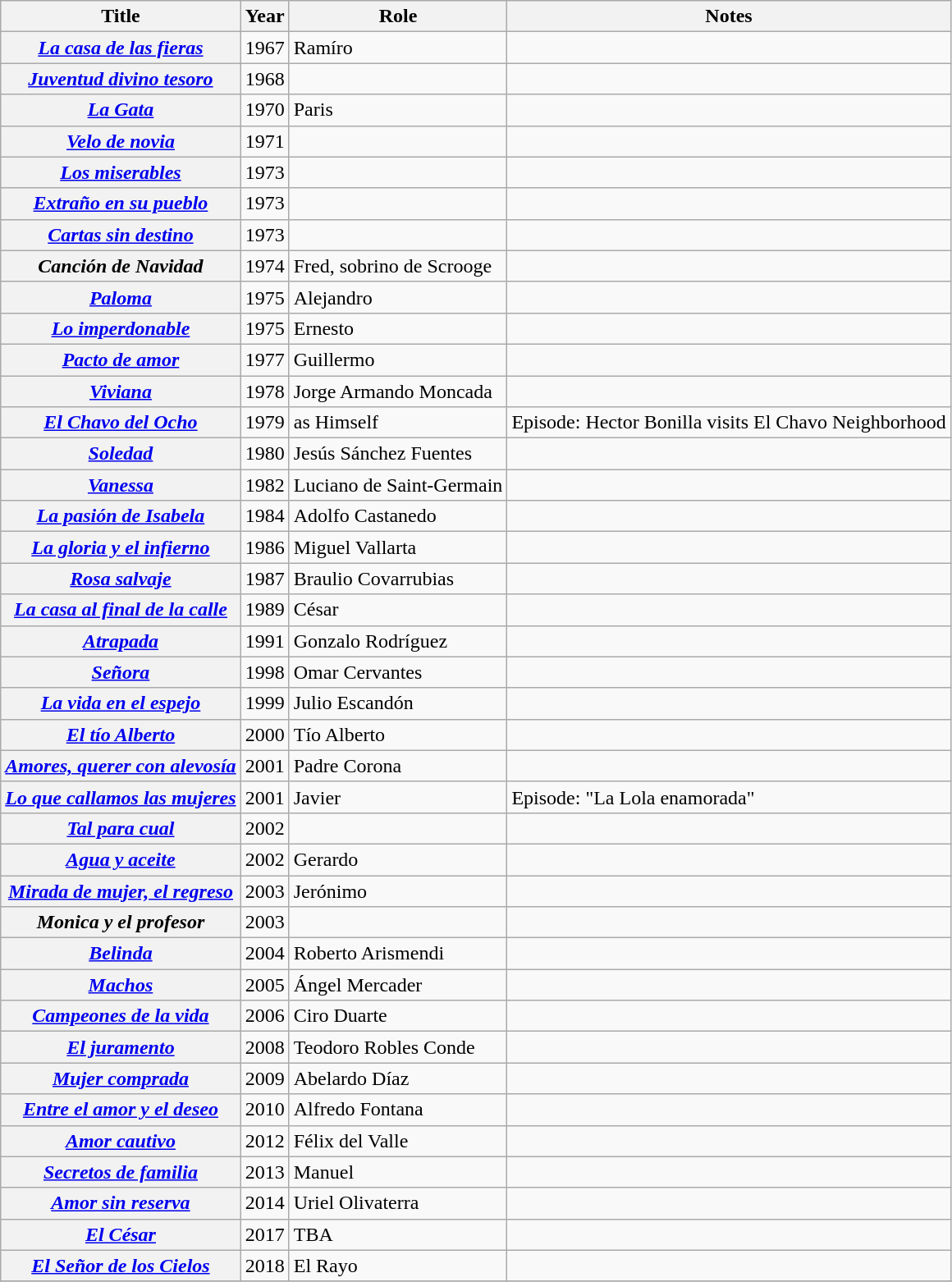<table class="wikitable plainrowheaders sortable">
<tr>
<th scope="col">Title</th>
<th scope="col">Year</th>
<th scope="col">Role</th>
<th scope="col" class="unsortable">Notes</th>
</tr>
<tr>
<th scope=row><em><a href='#'>La casa de las fieras</a></em></th>
<td>1967</td>
<td>Ramíro</td>
<td></td>
</tr>
<tr>
<th scope=row><em><a href='#'>Juventud divino tesoro</a></em></th>
<td>1968</td>
<td></td>
<td></td>
</tr>
<tr>
<th scope=row><em><a href='#'>La Gata</a></em></th>
<td>1970</td>
<td>Paris</td>
<td></td>
</tr>
<tr>
<th scope=row><em><a href='#'>Velo de novia</a></em></th>
<td>1971</td>
<td></td>
<td></td>
</tr>
<tr>
<th scope=row><em><a href='#'>Los miserables</a></em></th>
<td>1973</td>
<td></td>
<td></td>
</tr>
<tr>
<th scope=row><em><a href='#'>Extraño en su pueblo</a></em></th>
<td>1973</td>
<td></td>
<td></td>
</tr>
<tr>
<th scope=row><em><a href='#'>Cartas sin destino</a></em></th>
<td>1973</td>
<td></td>
<td></td>
</tr>
<tr>
<th scope=row><em>Canción de Navidad</em></th>
<td>1974</td>
<td>Fred, sobrino de Scrooge</td>
<td></td>
</tr>
<tr>
<th scope=row><em><a href='#'>Paloma</a></em></th>
<td>1975</td>
<td>Alejandro</td>
<td></td>
</tr>
<tr>
<th scope=row><em><a href='#'>Lo imperdonable</a></em></th>
<td>1975</td>
<td>Ernesto</td>
<td></td>
</tr>
<tr>
<th scope=row><em><a href='#'>Pacto de amor</a></em></th>
<td>1977</td>
<td>Guillermo</td>
<td></td>
</tr>
<tr>
<th scope=row><em><a href='#'>Viviana</a></em></th>
<td>1978</td>
<td>Jorge Armando Moncada</td>
<td></td>
</tr>
<tr>
<th scope=row><em><a href='#'>El Chavo del Ocho</a></em></th>
<td>1979</td>
<td>as Himself</td>
<td>Episode: Hector Bonilla visits El Chavo Neighborhood</td>
</tr>
<tr>
<th scope=row><em><a href='#'>Soledad</a></em></th>
<td>1980</td>
<td>Jesús Sánchez Fuentes</td>
<td></td>
</tr>
<tr>
<th scope=row><em><a href='#'>Vanessa</a></em></th>
<td>1982</td>
<td>Luciano de Saint-Germain</td>
<td></td>
</tr>
<tr>
<th scope=row><em><a href='#'>La pasión de Isabela</a></em></th>
<td>1984</td>
<td>Adolfo Castanedo</td>
<td></td>
</tr>
<tr>
<th scope=row><em><a href='#'>La gloria y el infierno</a></em></th>
<td>1986</td>
<td>Miguel Vallarta</td>
<td></td>
</tr>
<tr>
<th scope=row><em><a href='#'>Rosa salvaje</a></em></th>
<td>1987</td>
<td>Braulio Covarrubias</td>
<td></td>
</tr>
<tr>
<th scope=row><em><a href='#'>La casa al final de la calle</a></em></th>
<td>1989</td>
<td>César</td>
<td></td>
</tr>
<tr>
<th scope=row><em><a href='#'>Atrapada</a></em></th>
<td>1991</td>
<td>Gonzalo Rodríguez</td>
<td></td>
</tr>
<tr>
<th scope=row><em><a href='#'>Señora</a></em></th>
<td>1998</td>
<td>Omar Cervantes</td>
<td></td>
</tr>
<tr>
<th scope=row><em><a href='#'>La vida en el espejo</a></em></th>
<td>1999</td>
<td>Julio Escandón</td>
<td></td>
</tr>
<tr>
<th scope=row><em><a href='#'>El tío Alberto</a></em></th>
<td>2000</td>
<td>Tío Alberto</td>
<td></td>
</tr>
<tr>
<th scope=row><em><a href='#'>Amores, querer con alevosía</a></em></th>
<td>2001</td>
<td>Padre Corona</td>
<td></td>
</tr>
<tr>
<th scope=row><em><a href='#'>Lo que callamos las mujeres</a></em></th>
<td>2001</td>
<td>Javier</td>
<td>Episode: "La Lola enamorada"</td>
</tr>
<tr>
<th scope=row><em><a href='#'>Tal para cual</a></em></th>
<td>2002</td>
<td></td>
<td></td>
</tr>
<tr>
<th scope=row><em><a href='#'>Agua y aceite</a></em></th>
<td>2002</td>
<td>Gerardo</td>
<td></td>
</tr>
<tr>
<th scope=row><em><a href='#'>Mirada de mujer, el regreso</a></em></th>
<td>2003</td>
<td>Jerónimo</td>
<td></td>
</tr>
<tr>
<th scope=row><em>Monica y el profesor</em></th>
<td>2003</td>
<td></td>
</tr>
<tr>
<th scope=row><em><a href='#'>Belinda</a></em></th>
<td>2004</td>
<td>Roberto Arismendi</td>
<td></td>
</tr>
<tr>
<th scope=row><em><a href='#'>Machos</a></em></th>
<td>2005</td>
<td>Ángel Mercader</td>
<td></td>
</tr>
<tr>
<th scope=row><em><a href='#'>Campeones de la vida</a></em></th>
<td>2006</td>
<td>Ciro Duarte</td>
<td></td>
</tr>
<tr>
<th scope=row><em><a href='#'>El juramento</a></em></th>
<td>2008</td>
<td>Teodoro Robles Conde</td>
<td></td>
</tr>
<tr>
<th scope=row><em><a href='#'>Mujer comprada</a></em></th>
<td>2009</td>
<td>Abelardo Díaz</td>
<td></td>
</tr>
<tr>
<th scope=row><em><a href='#'>Entre el amor y el deseo</a></em></th>
<td>2010</td>
<td>Alfredo Fontana</td>
<td></td>
</tr>
<tr>
<th scope=row><em><a href='#'>Amor cautivo</a></em></th>
<td>2012</td>
<td>Félix del Valle</td>
<td></td>
</tr>
<tr>
<th scope=row><em><a href='#'>Secretos de familia</a></em></th>
<td>2013</td>
<td>Manuel</td>
<td></td>
</tr>
<tr>
<th scope=row><em><a href='#'>Amor sin reserva</a></em></th>
<td>2014</td>
<td>Uriel Olivaterra</td>
<td></td>
</tr>
<tr>
<th scope=row><em><a href='#'>El César</a></em></th>
<td>2017</td>
<td>TBA</td>
<td></td>
</tr>
<tr>
<th scope=row><em><a href='#'>El Señor de los Cielos</a></em></th>
<td>2018</td>
<td>El Rayo</td>
<td></td>
</tr>
<tr>
</tr>
</table>
